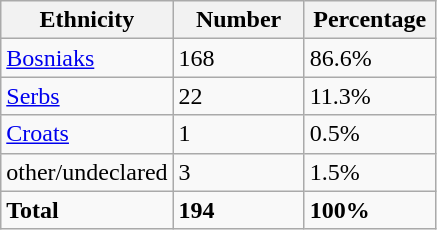<table class="wikitable">
<tr>
<th width="100px">Ethnicity</th>
<th width="80px">Number</th>
<th width="80px">Percentage</th>
</tr>
<tr>
<td><a href='#'>Bosniaks</a></td>
<td>168</td>
<td>86.6%</td>
</tr>
<tr>
<td><a href='#'>Serbs</a></td>
<td>22</td>
<td>11.3%</td>
</tr>
<tr>
<td><a href='#'>Croats</a></td>
<td>1</td>
<td>0.5%</td>
</tr>
<tr>
<td>other/undeclared</td>
<td>3</td>
<td>1.5%</td>
</tr>
<tr>
<td><strong>Total</strong></td>
<td><strong>194</strong></td>
<td><strong>100%</strong></td>
</tr>
</table>
